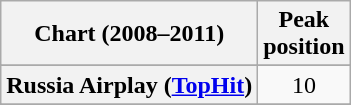<table class="wikitable sortable plainrowheaders" style="text-align:center">
<tr>
<th scope="col">Chart (2008–2011)</th>
<th scope="col">Peak<br>position</th>
</tr>
<tr>
</tr>
<tr>
<th scope="row">Russia Airplay (<a href='#'>TopHit</a>)</th>
<td>10</td>
</tr>
<tr>
</tr>
<tr>
</tr>
</table>
